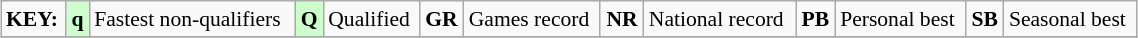<table class="wikitable" style="margin:0.5em auto; font-size:90%;position:relative;" width=60%>
<tr>
<td><strong>KEY:</strong></td>
<td bgcolor=ccffcc align=center><strong>q</strong></td>
<td>Fastest non-qualifiers</td>
<td bgcolor=ccffcc align=center><strong>Q</strong></td>
<td>Qualified</td>
<td align=center><strong>GR</strong></td>
<td>Games record</td>
<td align=center><strong>NR</strong></td>
<td>National record</td>
<td align=center><strong>PB</strong></td>
<td>Personal best</td>
<td align=center><strong>SB</strong></td>
<td>Seasonal best</td>
</tr>
<tr>
</tr>
</table>
